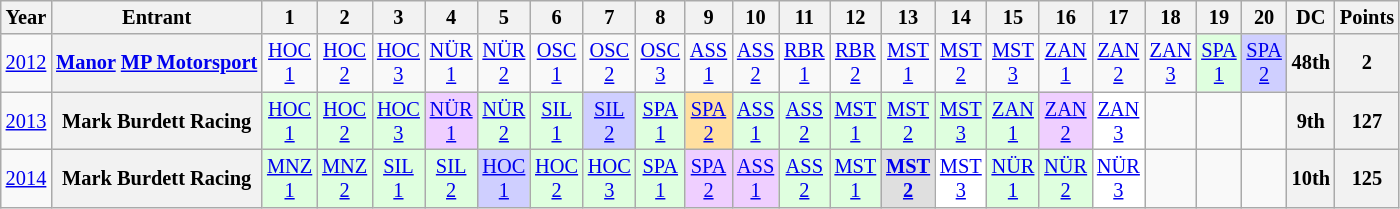<table class="wikitable" style="text-align:center; font-size:85%">
<tr>
<th>Year</th>
<th>Entrant</th>
<th>1</th>
<th>2</th>
<th>3</th>
<th>4</th>
<th>5</th>
<th>6</th>
<th>7</th>
<th>8</th>
<th>9</th>
<th>10</th>
<th>11</th>
<th>12</th>
<th>13</th>
<th>14</th>
<th>15</th>
<th>16</th>
<th>17</th>
<th>18</th>
<th>19</th>
<th>20</th>
<th>DC</th>
<th>Points</th>
</tr>
<tr>
<td><a href='#'>2012</a></td>
<th><a href='#'>Manor</a> <a href='#'>MP Motorsport</a></th>
<td style="background:#;"><a href='#'>HOC<br>1</a><br></td>
<td style="background:#;"><a href='#'>HOC<br>2</a><br></td>
<td style="background:#;"><a href='#'>HOC<br>3</a><br></td>
<td style="background:#;"><a href='#'>NÜR<br>1</a><br></td>
<td style="background:#;"><a href='#'>NÜR<br>2</a><br></td>
<td style="background:#;"><a href='#'>OSC<br>1</a><br></td>
<td style="background:#;"><a href='#'>OSC<br>2</a><br></td>
<td style="background:#;"><a href='#'>OSC<br>3</a><br></td>
<td style="background:#;"><a href='#'>ASS<br>1</a><br></td>
<td style="background:#;"><a href='#'>ASS<br>2</a><br></td>
<td style="background:#;"><a href='#'>RBR<br>1</a><br></td>
<td style="background:#;"><a href='#'>RBR<br>2</a><br></td>
<td style="background:#;"><a href='#'>MST<br>1</a><br></td>
<td style="background:#;"><a href='#'>MST<br>2</a><br></td>
<td style="background:#;"><a href='#'>MST<br>3</a><br></td>
<td style="background:#;"><a href='#'>ZAN<br>1</a><br></td>
<td style="background:#;"><a href='#'>ZAN<br>2</a><br></td>
<td style="background:#;"><a href='#'>ZAN<br>3</a><br></td>
<td style="background:#dfffdf;"><a href='#'>SPA<br>1</a><br></td>
<td style="background:#cfcfff;"><a href='#'>SPA<br>2</a><br></td>
<th>48th</th>
<th>2</th>
</tr>
<tr>
<td><a href='#'>2013</a></td>
<th>Mark Burdett Racing</th>
<td style="background:#dfffdf;"><a href='#'>HOC<br>1</a><br></td>
<td style="background:#dfffdf;"><a href='#'>HOC<br>2</a><br></td>
<td style="background:#dfffdf;"><a href='#'>HOC<br>3</a><br></td>
<td style="background:#efcfff;"><a href='#'>NÜR<br>1</a><br></td>
<td style="background:#dfffdf;"><a href='#'>NÜR<br>2</a><br></td>
<td style="background:#dfffdf;"><a href='#'>SIL<br>1</a><br></td>
<td style="background:#cfcfff;"><a href='#'>SIL<br>2</a><br></td>
<td style="background:#dfffdf;"><a href='#'>SPA<br>1</a><br></td>
<td style="background:#ffdf9f;"><a href='#'>SPA<br>2</a><br></td>
<td style="background:#dfffdf;"><a href='#'>ASS<br>1</a><br></td>
<td style="background:#dfffdf;"><a href='#'>ASS<br>2</a><br></td>
<td style="background:#dfffdf;"><a href='#'>MST<br>1</a><br></td>
<td style="background:#dfffdf;"><a href='#'>MST<br>2</a><br></td>
<td style="background:#dfffdf;"><a href='#'>MST<br>3</a><br></td>
<td style="background:#dfffdf;"><a href='#'>ZAN<br>1</a><br></td>
<td style="background:#efcfff;"><a href='#'>ZAN<br>2</a><br></td>
<td style="background:#FFFFFF;"><a href='#'>ZAN<br>3</a><br></td>
<td></td>
<td></td>
<td></td>
<th>9th</th>
<th>127</th>
</tr>
<tr>
<td><a href='#'>2014</a></td>
<th nowrap>Mark Burdett Racing</th>
<td style="background:#dfffdf;"><a href='#'>MNZ<br>1</a><br></td>
<td style="background:#dfffdf;"><a href='#'>MNZ<br>2</a><br></td>
<td style="background:#dfffdf;"><a href='#'>SIL<br>1</a><br></td>
<td style="background:#dfffdf;"><a href='#'>SIL<br>2</a><br></td>
<td style="background:#cfcfff;"><a href='#'>HOC<br>1</a><br></td>
<td style="background:#dfffdf;"><a href='#'>HOC<br>2</a><br></td>
<td style="background:#dfffdf;"><a href='#'>HOC<br>3</a><br></td>
<td style="background:#dfffdf;"><a href='#'>SPA<br>1</a><br></td>
<td style="background:#efcfff;"><a href='#'>SPA<br>2</a><br></td>
<td style="background:#efcfff;"><a href='#'>ASS<br>1</a><br></td>
<td style="background:#dfffdf;"><a href='#'>ASS<br>2</a><br></td>
<td style="background:#dfffdf;"><a href='#'>MST<br>1</a><br></td>
<td style="background:#dfdfdf;"><strong><a href='#'>MST<br>2</a></strong><br></td>
<td style="background:#FFFFFF;"><a href='#'>MST<br>3</a><br></td>
<td style="background:#dfffdf;"><a href='#'>NÜR<br>1</a><br></td>
<td style="background:#dfffdf;"><a href='#'>NÜR<br>2</a><br></td>
<td style="background:#FFFFFF;"><a href='#'>NÜR<br>3</a><br></td>
<td></td>
<td></td>
<td></td>
<th>10th</th>
<th>125</th>
</tr>
</table>
